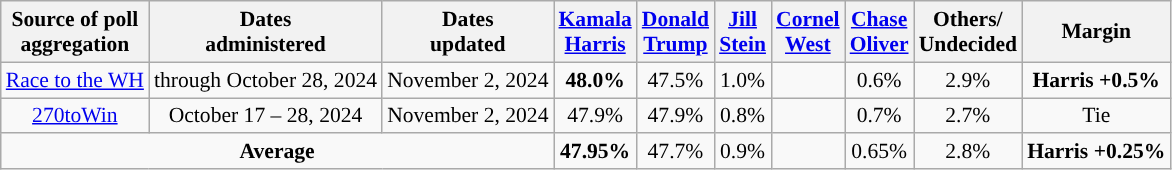<table class="wikitable sortable mw-datatable" style="text-align:center;font-size:90%;line-height:17px">
<tr>
<th>Source of poll<br>aggregation</th>
<th>Dates<br>administered</th>
<th>Dates<br>updated</th>
<th class="unsortable"><a href='#'>Kamala <br>Harris</a><br><small></small></th>
<th class="unsortable"><a href='#'>Donald<br>Trump</a><br><small></small></th>
<th class="unsortable"><a href='#'>Jill<br>Stein</a><br><small></small></th>
<th class="unsortable"><a href='#'>Cornel<br>West</a><br><small></small></th>
<th class="unsortable"><a href='#'>Chase<br>Oliver</a><br><small></small></th>
<th class="unsortable">Others/<br>Undecided<br></th>
<th>Margin</th>
</tr>
<tr>
<td><a href='#'>Race to the WH</a></td>
<td>through October 28, 2024</td>
<td>November 2, 2024</td>
<td style="color:black;background-color:"><strong>48.0%</strong></td>
<td>47.5%</td>
<td>1.0%</td>
<td></td>
<td>0.6%</td>
<td>2.9%</td>
<td style="color:black;background-color:"><strong>Harris +0.5%</strong></td>
</tr>
<tr>
<td><a href='#'>270toWin</a></td>
<td>October 17 – 28, 2024</td>
<td>November 2, 2024</td>
<td>47.9%</td>
<td>47.9%</td>
<td>0.8%</td>
<td></td>
<td>0.7%</td>
<td>2.7%</td>
<td>Tie</td>
</tr>
<tr>
<td colspan="3"><strong>Average</strong></td>
<td style="color:black;background-color:"><strong>47.95%</strong></td>
<td>47.7%</td>
<td>0.9%</td>
<td></td>
<td>0.65%</td>
<td>2.8%</td>
<td style="color:black;background-color:"><strong>Harris +0.25%</strong></td>
</tr>
</table>
